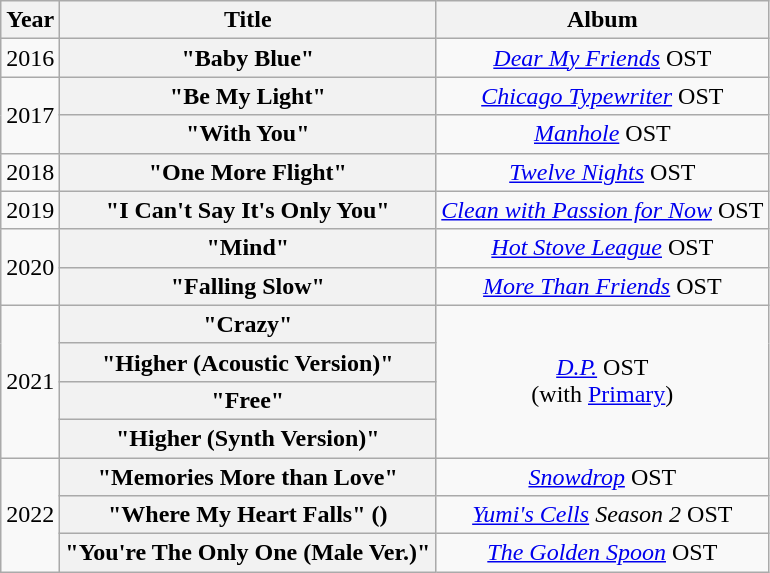<table class="wikitable plainrowheaders" style="text-align:center;">
<tr>
<th scope="col">Year</th>
<th scope="col">Title</th>
<th scope="col">Album</th>
</tr>
<tr>
<td>2016</td>
<th scope="row">"Baby Blue"</th>
<td><em><a href='#'>Dear My Friends</a></em> OST</td>
</tr>
<tr>
<td rowspan="2">2017</td>
<th scope="row">"Be My Light"</th>
<td><em><a href='#'>Chicago Typewriter</a></em> OST</td>
</tr>
<tr>
<th scope="row">"With You"</th>
<td><em><a href='#'>Manhole</a></em> OST</td>
</tr>
<tr>
<td>2018</td>
<th scope="row">"One More Flight"</th>
<td><em><a href='#'>Twelve Nights</a></em> OST</td>
</tr>
<tr>
<td>2019</td>
<th scope="row">"I Can't Say It's Only You"</th>
<td><em><a href='#'>Clean with Passion for Now</a></em> OST</td>
</tr>
<tr>
<td rowspan="2">2020</td>
<th scope="row">"Mind"</th>
<td><em><a href='#'>Hot Stove League</a></em> OST</td>
</tr>
<tr>
<th scope="row">"Falling Slow"</th>
<td><em><a href='#'>More Than Friends</a></em> OST</td>
</tr>
<tr>
<td rowspan="4">2021</td>
<th scope="row">"Crazy"</th>
<td rowspan="4"><em><a href='#'>D.P.</a></em> OST <br>(with <a href='#'>Primary</a>)</td>
</tr>
<tr>
<th scope="row">"Higher (Acoustic Version)"</th>
</tr>
<tr>
<th scope="row">"Free"</th>
</tr>
<tr>
<th scope="row">"Higher (Synth Version)"</th>
</tr>
<tr>
<td rowspan="3">2022</td>
<th scope="row">"Memories More than Love"</th>
<td><em><a href='#'>Snowdrop</a></em> OST</td>
</tr>
<tr>
<th scope="row">"Where My Heart Falls" ()</th>
<td><em><a href='#'>Yumi's Cells</a> Season 2</em> OST</td>
</tr>
<tr>
<th scope="row">"You're The Only One (Male Ver.)"</th>
<td><em><a href='#'>The Golden Spoon</a></em> OST</td>
</tr>
</table>
